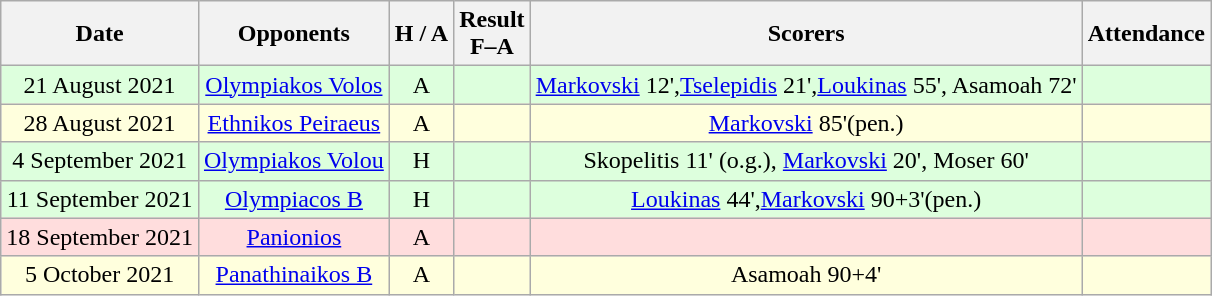<table class="wikitable" style="text-align:center">
<tr>
<th>Date</th>
<th>Opponents</th>
<th>H / A</th>
<th>Result<br>F–A</th>
<th>Scorers</th>
<th>Attendance</th>
</tr>
<tr style="background:#ddffdd">
<td>21 August 2021</td>
<td><a href='#'>Olympiakos Volos</a></td>
<td>A</td>
<td></td>
<td><a href='#'>Markovski</a> 12',<a href='#'>Tselepidis</a> 21',<a href='#'>Loukinas</a> 55', Asamoah 72'</td>
<td></td>
</tr>
<tr style="background:#ffffdd">
<td>28 August 2021</td>
<td><a href='#'>Ethnikos Peiraeus</a></td>
<td>A</td>
<td></td>
<td><a href='#'>Markovski</a> 85'(pen.)</td>
<td></td>
</tr>
<tr bgcolor="#ddffdd">
<td>4 September 2021</td>
<td><a href='#'>Olympiakos Volou</a></td>
<td>H</td>
<td></td>
<td>Skopelitis 11' (o.g.), <a href='#'>Markovski</a> 20', Moser 60'</td>
<td></td>
</tr>
<tr bgcolor="#ddffdd">
<td>11 September 2021</td>
<td><a href='#'>Olympiacos B</a></td>
<td>H</td>
<td></td>
<td><a href='#'>Loukinas</a> 44',<a href='#'>Markovski</a> 90+3'(pen.)</td>
<td></td>
</tr>
<tr style="background:#ffdddd"">
<td>18 September 2021</td>
<td><a href='#'>Panionios</a></td>
<td>A</td>
<td></td>
<td></td>
<td></td>
</tr>
<tr style="background:#ffffdd">
<td>5 October 2021</td>
<td><a href='#'>Panathinaikos B</a></td>
<td>A</td>
<td></td>
<td>Asamoah 90+4'</td>
<td></td>
</tr>
</table>
